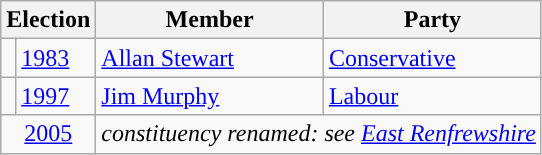<table class="wikitable">
<tr>
<th colspan="2">Election</th>
<th>Member</th>
<th>Party</th>
</tr>
<tr>
<td style="color:inherit;background-color: "></td>
<td><a href='#'>1983</a></td>
<td><a href='#'>Allan Stewart</a></td>
<td><a href='#'>Conservative</a></td>
</tr>
<tr>
<td style="color:inherit;background-color: "></td>
<td><a href='#'>1997</a></td>
<td><a href='#'>Jim Murphy</a></td>
<td><a href='#'>Labour</a></td>
</tr>
<tr>
<td colspan="2" align="center"><a href='#'>2005</a></td>
<td colspan="2"><em>constituency renamed: see <a href='#'>East Renfrewshire</a></em></td>
</tr>
</table>
